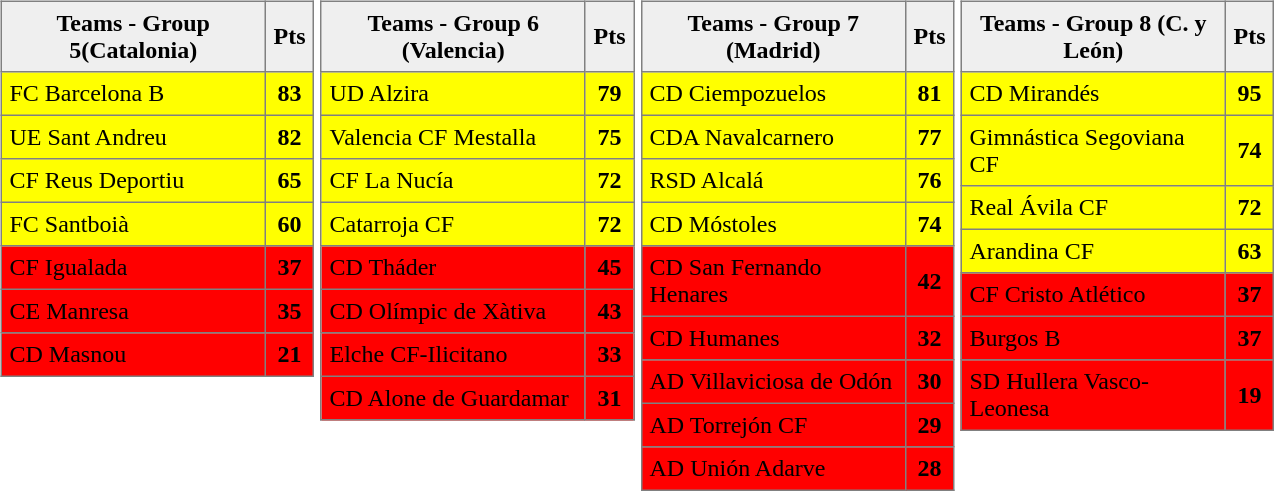<table>
<tr style="vertical-align: top;">
<td><br><table style=border-collapse:collapse border=1 cellspacing=0 cellpadding=5>
<tr align=center bgcolor=#efefef>
<th width=165>Teams - Group 5(Catalonia) </th>
<th width=20>Pts</th>
</tr>
<tr align=center style="background:#FFFF00;">
<td style="text-align:left;">FC Barcelona B</td>
<td><strong>83</strong></td>
</tr>
<tr align=center style="background:#FFFF00;">
<td style="text-align:left;">UE Sant Andreu</td>
<td><strong>82</strong></td>
</tr>
<tr align=center style="background:#FFFF00;">
<td style="text-align:left;">CF Reus Deportiu</td>
<td><strong>65</strong></td>
</tr>
<tr align=center style="background:#FFFF00;">
<td style="text-align:left;">FC Santboià</td>
<td><strong>60</strong></td>
</tr>
<tr align=center style="background:#FF0000;">
<td style="text-align:left;">CF Igualada</td>
<td><strong>37</strong></td>
</tr>
<tr align=center style="background:#FF0000;">
<td style="text-align:left;">CE Manresa</td>
<td><strong>35</strong></td>
</tr>
<tr align=center style="background:#FF0000;">
<td style="text-align:left;">CD Masnou</td>
<td><strong>21</strong></td>
</tr>
</table>
</td>
<td><br><table style=border-collapse:collapse border=1 cellspacing=0 cellpadding=5>
<tr align=center bgcolor=#efefef>
<th width=165>Teams - Group 6 (Valencia) </th>
<th width=20>Pts</th>
</tr>
<tr align=center style="background:#FFFF00;">
<td style="text-align:left;">UD Alzira</td>
<td><strong>79</strong></td>
</tr>
<tr align=center style="background:#FFFF00;">
<td style="text-align:left;">Valencia CF Mestalla</td>
<td><strong>75</strong></td>
</tr>
<tr align=center style="background:#FFFF00;">
<td style="text-align:left;">CF La Nucía</td>
<td><strong>72</strong></td>
</tr>
<tr align=center style="background:#FFFF00;">
<td style="text-align:left;">Catarroja CF</td>
<td><strong>72</strong></td>
</tr>
<tr align=center style="background:#FF0000;">
<td style="text-align:left;">CD Tháder</td>
<td><strong>45</strong></td>
</tr>
<tr align=center style="background:#FF0000;">
<td style="text-align:left;">CD Olímpic de Xàtiva</td>
<td><strong>43</strong></td>
</tr>
<tr align=center style="background:#FF0000;">
<td style="text-align:left;">Elche CF-Ilicitano</td>
<td><strong>33</strong></td>
</tr>
<tr align=center style="background:#FF0000;">
<td style="text-align:left;">CD Alone de Guardamar</td>
<td><strong>31</strong></td>
</tr>
</table>
</td>
<td><br><table style=border-collapse:collapse border=1 cellspacing=0 cellpadding=5>
<tr align=center bgcolor=#efefef>
<th width=165>Teams - Group 7 (Madrid) </th>
<th width=20>Pts</th>
</tr>
<tr align=center style="background:#FFFF00;">
<td style="text-align:left;">CD Ciempozuelos</td>
<td><strong>81</strong></td>
</tr>
<tr align=center style="background:#FFFF00;">
<td style="text-align:left;">CDA Navalcarnero</td>
<td><strong>77</strong></td>
</tr>
<tr align=center style="background:#FFFF00;">
<td style="text-align:left;">RSD Alcalá</td>
<td><strong>76</strong></td>
</tr>
<tr align=center style="background:#FFFF00;">
<td style="text-align:left;">CD Móstoles</td>
<td><strong>74</strong></td>
</tr>
<tr align=center style="background:#FF0000;">
<td style="text-align:left;">CD San Fernando Henares</td>
<td><strong>42</strong></td>
</tr>
<tr align=center style="background:#FF0000;">
<td style="text-align:left;">CD Humanes</td>
<td><strong>32</strong></td>
</tr>
<tr align=center style="background:#FF0000;">
<td style="text-align:left;">AD Villaviciosa de Odón</td>
<td><strong>30</strong></td>
</tr>
<tr align=center style="background:#FF0000;">
<td style="text-align:left;">AD Torrejón CF</td>
<td><strong>29</strong></td>
</tr>
<tr align=center style="background:#FF0000;">
<td style="text-align:left;">AD Unión Adarve</td>
<td><strong>28</strong></td>
</tr>
</table>
</td>
<td><br><table style=border-collapse:collapse border=1 cellspacing=0 cellpadding=5>
<tr align=center bgcolor=#efefef>
<th width=165>Teams - Group 8 (C. y León) </th>
<th width=20>Pts</th>
</tr>
<tr align=center style="background:#FFFF00;">
<td style="text-align:left;">CD Mirandés</td>
<td><strong>95</strong></td>
</tr>
<tr align=center style="background:#FFFF00;">
<td style="text-align:left;">Gimnástica Segoviana CF</td>
<td><strong>74</strong></td>
</tr>
<tr align=center style="background:#FFFF00;">
<td style="text-align:left;">Real Ávila CF</td>
<td><strong>72</strong></td>
</tr>
<tr align=center style="background:#FFFF00;">
<td style="text-align:left;">Arandina CF</td>
<td><strong>63</strong></td>
</tr>
<tr align=center style="background:#FF0000;">
<td style="text-align:left;">CF Cristo Atlético</td>
<td><strong>37</strong></td>
</tr>
<tr align=center style="background:#FF0000;">
<td style="text-align:left;">Burgos B</td>
<td><strong>37</strong></td>
</tr>
<tr align=center style="background:#FF0000;">
<td style="text-align:left;">SD Hullera Vasco-Leonesa</td>
<td><strong>19</strong></td>
</tr>
</table>
</td>
</tr>
</table>
